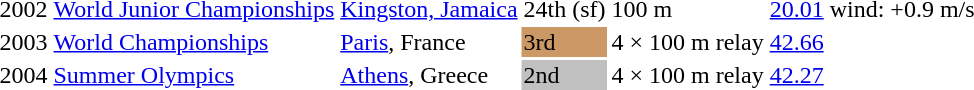<table>
<tr>
<td>2002</td>
<td><a href='#'>World Junior Championships</a></td>
<td><a href='#'>Kingston, Jamaica</a></td>
<td>24th (sf)</td>
<td>100 m</td>
<td><a href='#'>20.01</a></td>
<td>wind: +0.9 m/s</td>
</tr>
<tr>
<td>2003</td>
<td><a href='#'>World Championships</a></td>
<td><a href='#'>Paris</a>, France</td>
<td bgcolor="cc9966">3rd</td>
<td>4 × 100 m relay</td>
<td><a href='#'>42.66</a></td>
</tr>
<tr>
<td>2004</td>
<td><a href='#'>Summer Olympics</a></td>
<td><a href='#'>Athens</a>, Greece</td>
<td bgcolor="silver">2nd</td>
<td>4 × 100 m relay</td>
<td><a href='#'>42.27</a></td>
</tr>
</table>
